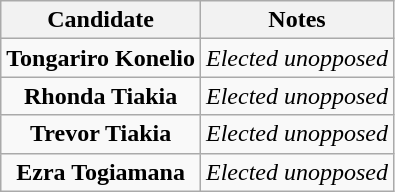<table class="wikitable centre" style="text-align:center;">
<tr>
<th>Candidate</th>
<th>Notes</th>
</tr>
<tr>
<td><strong>Tongariro Konelio</strong></td>
<td><em>Elected unopposed</em></td>
</tr>
<tr>
<td><strong>Rhonda Tiakia</strong></td>
<td><em>Elected unopposed</em></td>
</tr>
<tr>
<td><strong>Trevor Tiakia</strong></td>
<td><em>Elected unopposed</em></td>
</tr>
<tr>
<td><strong>Ezra Togiamana</strong></td>
<td><em>Elected unopposed</em></td>
</tr>
</table>
